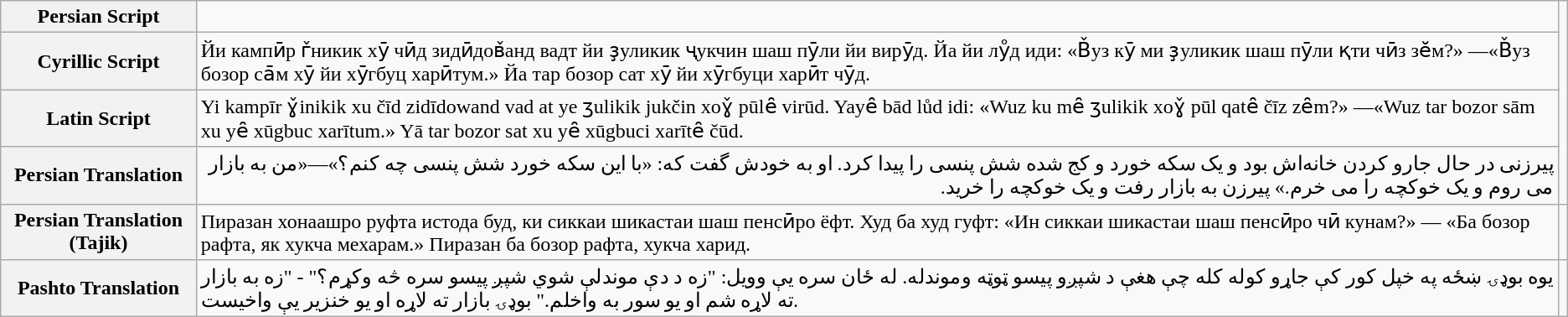<table class="wikitable">
<tr>
<th>Persian Script</th>
<td dir="rtl"><span></span></td>
</tr>
<tr>
<th>Cyrillic Script</th>
<td>Йи кампӣр г̌никик хӯ чӣд зидӣдов̌анд вадт йи ҙуликик ҷукчин шаш пӯли йи вирӯд. Йа йи лу̊д иди: «В̌уз кӯ ми ҙуликик шаш пӯли қти чӣз зӗм?» —«В̌уз бозор са̄м хӯ йи хӯгбуц харӣтум.» Йа тар бозор сат хӯ йи хӯгбуци харӣт чӯд.</td>
</tr>
<tr>
<th>Latin Script</th>
<td>Yi kampīr ɣ̌inikik xu čīd zidīdowand vad at ye ʒulikik jukčin xoɣ̌ pūlȇ virūd. Yayȇ bād lůd idi: «Wuz ku mȇ ʒulikik xoɣ̌ pūl qatȇ čīz zȇm?» —«Wuz tar bozor sām xu yȇ xūgbuc xarītum.» Yā tar bozor sat xu yȇ xūgbuci xarītȇ čūd.</td>
</tr>
<tr>
<th>Persian Translation</th>
<td dir="rtl">پیرزنی در حال جارو کردن خانه‌اش بود و یک سکه خورد و کج شده شش پنسی را پیدا کرد. او به خودش گفت که: «با این سکه خورد شش پنسی چه کنم؟»—«من به بازار می روم و یک خوکچه را می خرم.» پیرزن به بازار رفت و یک خوکچه را خرید.</td>
</tr>
<tr>
<th>Persian Translation (Tajik)</th>
<td>Пиразан хонаашро руфта истода буд, ки сиккаи шикастаи шаш пенсӣро ёфт. Худ ба худ гуфт: «Ин сиккаи шикастаи шаш пенсӣро чӣ кунам?» — «Ба бозор рафта, як хукча мехарам.» Пиразан ба бозор рафта, хукча харид.</td>
<td></td>
</tr>
<tr>
<th>Pashto Translation</th>
<td>یوه بوډۍ ښځه په خپل کور کې جاړو کوله کله چې هغې د شپږو پیسو ټوټه وموندله. له ځان سره يې وويل: "زه د دې موندلې شوي شپږ پیسو سره څه وکړم؟" - "زه به بازار ته لاړه شم او يو سور به واخلم." بوډۍ بازار ته لاړه او یو خنزیر یې واخیست.</td>
</tr>
</table>
